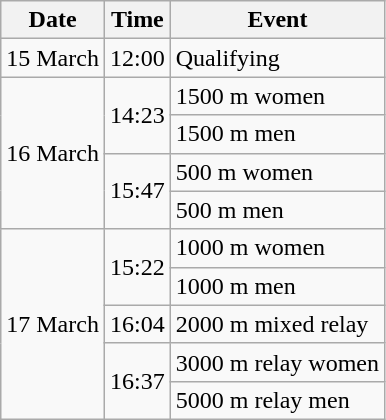<table class="wikitable" border="1">
<tr>
<th>Date</th>
<th>Time</th>
<th>Event</th>
</tr>
<tr>
<td>15 March</td>
<td>12:00</td>
<td>Qualifying</td>
</tr>
<tr>
<td rowspan=4>16 March</td>
<td rowspan=2>14:23</td>
<td>1500 m women</td>
</tr>
<tr>
<td>1500 m men</td>
</tr>
<tr>
<td rowspan=2>15:47</td>
<td>500 m women</td>
</tr>
<tr>
<td>500 m men</td>
</tr>
<tr>
<td rowspan=5>17 March</td>
<td rowspan=2>15:22</td>
<td>1000 m women</td>
</tr>
<tr>
<td>1000 m men</td>
</tr>
<tr>
<td>16:04</td>
<td>2000 m mixed relay</td>
</tr>
<tr>
<td rowspan=2>16:37</td>
<td>3000 m relay women</td>
</tr>
<tr>
<td>5000 m relay men</td>
</tr>
</table>
